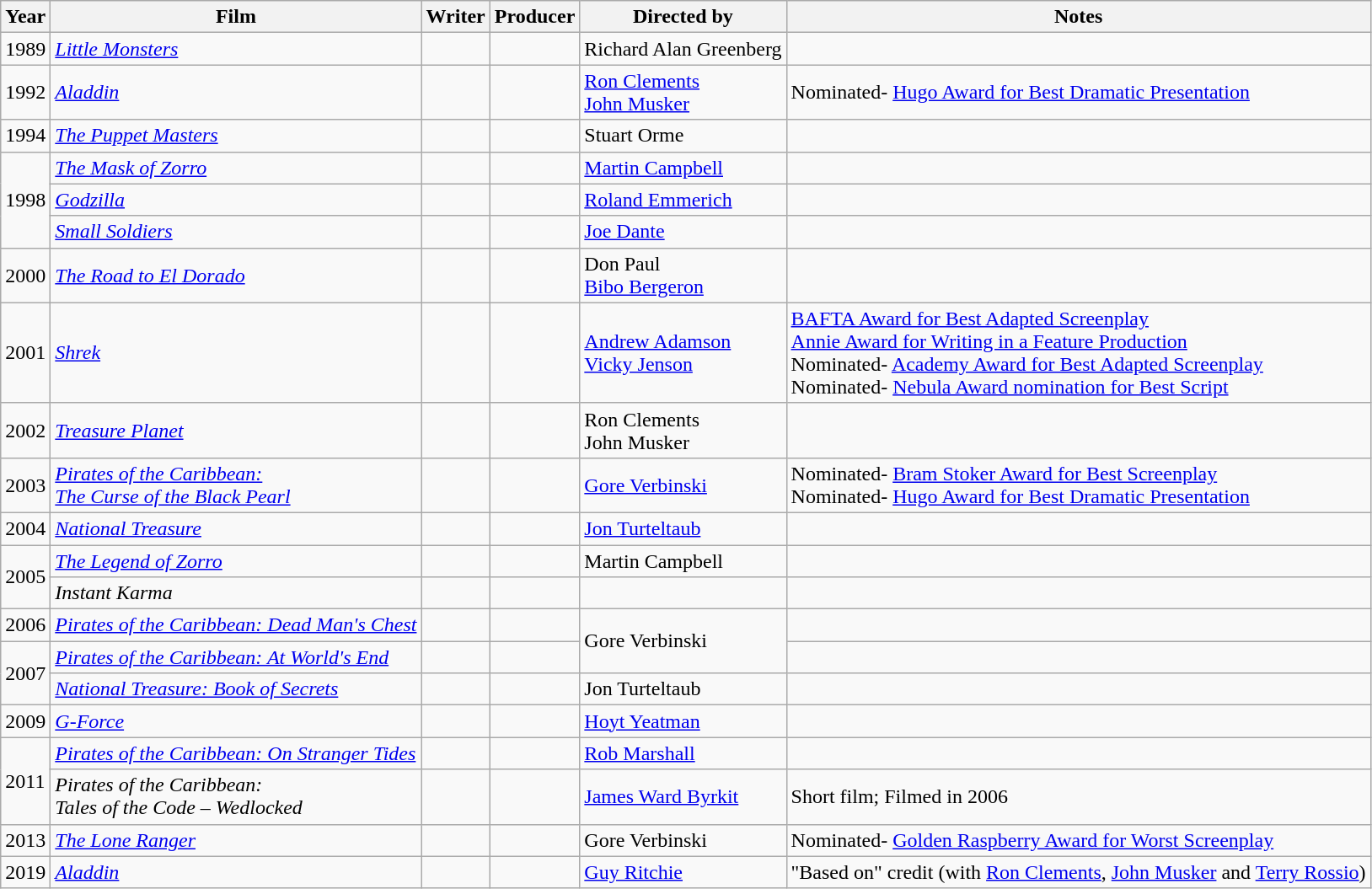<table class="wikitable">
<tr>
<th>Year</th>
<th>Film</th>
<th>Writer</th>
<th>Producer</th>
<th>Directed by</th>
<th>Notes</th>
</tr>
<tr>
<td>1989</td>
<td><em><a href='#'>Little Monsters</a></em></td>
<td></td>
<td></td>
<td>Richard Alan Greenberg</td>
<td></td>
</tr>
<tr>
<td>1992</td>
<td><em><a href='#'>Aladdin</a></em></td>
<td></td>
<td></td>
<td><a href='#'>Ron Clements</a><br><a href='#'>John Musker</a></td>
<td>Nominated- <a href='#'>Hugo Award for Best Dramatic Presentation</a></td>
</tr>
<tr>
<td>1994</td>
<td><em><a href='#'>The Puppet Masters</a></em></td>
<td></td>
<td></td>
<td>Stuart Orme</td>
<td></td>
</tr>
<tr>
<td rowspan=3>1998</td>
<td><em><a href='#'>The Mask of Zorro</a></em></td>
<td></td>
<td></td>
<td><a href='#'>Martin Campbell</a></td>
<td></td>
</tr>
<tr>
<td><em><a href='#'>Godzilla</a></em></td>
<td></td>
<td></td>
<td><a href='#'>Roland Emmerich</a></td>
<td></td>
</tr>
<tr>
<td><em><a href='#'>Small Soldiers</a></em></td>
<td></td>
<td></td>
<td><a href='#'>Joe Dante</a></td>
<td></td>
</tr>
<tr>
<td>2000</td>
<td><em><a href='#'>The Road to El Dorado</a></em></td>
<td></td>
<td></td>
<td>Don Paul<br><a href='#'>Bibo Bergeron</a></td>
<td></td>
</tr>
<tr>
<td>2001</td>
<td><em><a href='#'>Shrek</a></em></td>
<td></td>
<td></td>
<td><a href='#'>Andrew Adamson</a><br><a href='#'>Vicky Jenson</a></td>
<td><a href='#'>BAFTA Award for Best Adapted Screenplay</a><br><a href='#'>Annie Award for Writing in a Feature Production</a><br>Nominated- <a href='#'>Academy Award for Best Adapted Screenplay</a><br>Nominated- <a href='#'>Nebula Award nomination for Best Script</a></td>
</tr>
<tr>
<td>2002</td>
<td><em><a href='#'>Treasure Planet</a></em></td>
<td></td>
<td></td>
<td>Ron Clements<br>John Musker</td>
<td></td>
</tr>
<tr>
<td>2003</td>
<td><em><a href='#'>Pirates of the Caribbean:<br>The Curse of the Black Pearl</a></em></td>
<td></td>
<td></td>
<td><a href='#'>Gore Verbinski</a></td>
<td>Nominated- <a href='#'>Bram Stoker Award for Best Screenplay</a><br>Nominated- <a href='#'>Hugo Award for Best Dramatic Presentation</a></td>
</tr>
<tr>
<td>2004</td>
<td><em><a href='#'>National Treasure</a></em></td>
<td></td>
<td></td>
<td><a href='#'>Jon Turteltaub</a></td>
<td></td>
</tr>
<tr>
<td rowspan=2>2005</td>
<td><em><a href='#'>The Legend of Zorro</a></em></td>
<td></td>
<td></td>
<td>Martin Campbell</td>
<td></td>
</tr>
<tr>
<td><em>Instant Karma</em></td>
<td></td>
<td></td>
<td></td>
<td></td>
</tr>
<tr>
<td>2006</td>
<td><em><a href='#'>Pirates of the Caribbean: Dead Man's Chest</a></em></td>
<td></td>
<td></td>
<td rowspan=2>Gore Verbinski</td>
<td></td>
</tr>
<tr>
<td rowspan=2>2007</td>
<td><em><a href='#'>Pirates of the Caribbean: At World's End</a></em></td>
<td></td>
<td></td>
<td></td>
</tr>
<tr>
<td><em><a href='#'>National Treasure: Book of Secrets</a></em></td>
<td></td>
<td></td>
<td>Jon Turteltaub</td>
<td></td>
</tr>
<tr>
<td>2009</td>
<td><em><a href='#'>G-Force</a></em></td>
<td></td>
<td></td>
<td><a href='#'>Hoyt Yeatman</a></td>
<td></td>
</tr>
<tr>
<td rowspan=2>2011</td>
<td><em><a href='#'>Pirates of the Caribbean: On Stranger Tides</a></em></td>
<td></td>
<td></td>
<td><a href='#'>Rob Marshall</a></td>
<td></td>
</tr>
<tr>
<td><em>Pirates of the Caribbean:<br>Tales of the Code – Wedlocked</em></td>
<td></td>
<td></td>
<td><a href='#'>James Ward Byrkit</a></td>
<td>Short film; Filmed in 2006</td>
</tr>
<tr>
<td>2013</td>
<td><em><a href='#'>The Lone Ranger</a></em></td>
<td></td>
<td></td>
<td>Gore Verbinski</td>
<td>Nominated- <a href='#'>Golden Raspberry Award for Worst Screenplay</a></td>
</tr>
<tr>
<td>2019</td>
<td><em><a href='#'>Aladdin</a></em></td>
<td></td>
<td></td>
<td><a href='#'>Guy Ritchie</a></td>
<td>"Based on" credit (with <a href='#'>Ron Clements</a>, <a href='#'>John Musker</a> and <a href='#'>Terry Rossio</a>)</td>
</tr>
</table>
